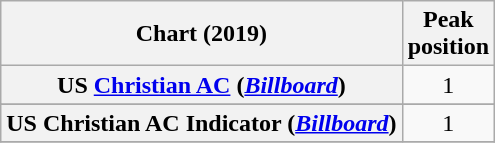<table class="wikitable sortable plainrowheaders" style="text-align:center">
<tr>
<th scope="col">Chart (2019)</th>
<th scope="col">Peak<br> position</th>
</tr>
<tr>
<th scope="row">US <a href='#'>Christian AC</a> (<em><a href='#'>Billboard</a></em>)</th>
<td>1</td>
</tr>
<tr>
</tr>
<tr>
</tr>
<tr>
<th scope="row">US Christian AC Indicator (<em><a href='#'>Billboard</a></em>)</th>
<td align="center">1</td>
</tr>
<tr>
</tr>
</table>
